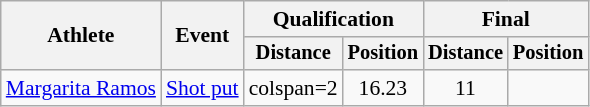<table class=wikitable style="font-size:90%">
<tr>
<th rowspan="2">Athlete</th>
<th rowspan="2">Event</th>
<th colspan="2">Qualification</th>
<th colspan="2">Final</th>
</tr>
<tr style="font-size:95%">
<th>Distance</th>
<th>Position</th>
<th>Distance</th>
<th>Position</th>
</tr>
<tr align=center>
<td align=left><a href='#'>Margarita Ramos</a></td>
<td align=left><a href='#'>Shot put</a></td>
<td>colspan=2 </td>
<td>16.23</td>
<td>11</td>
</tr>
</table>
